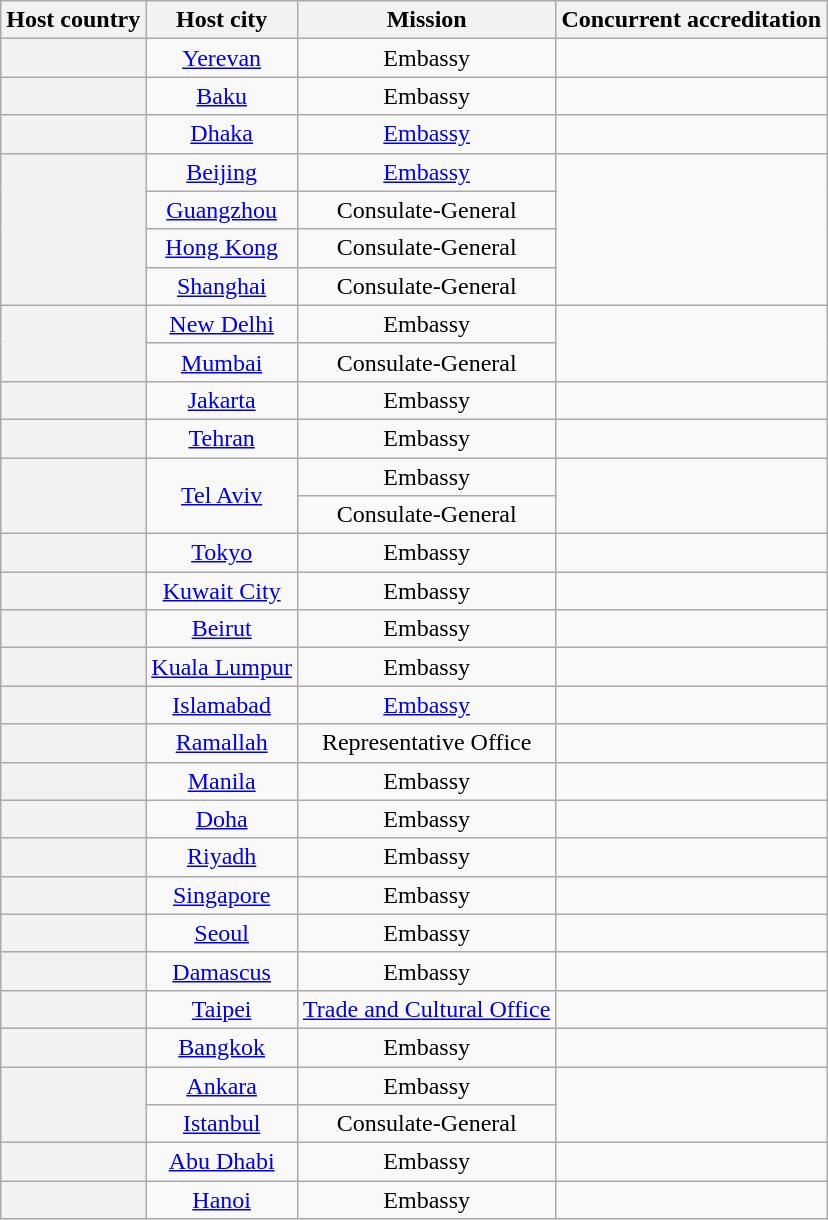<table class="wikitable plainrowheaders" style="text-align:center">
<tr>
<th scope="col">Host country</th>
<th scope="col">Host city</th>
<th scope="col">Mission</th>
<th scope="col">Concurrent accreditation</th>
</tr>
<tr>
<th scope="row"></th>
<td><a href='#'>Yerevan</a></td>
<td>Embassy</td>
<td></td>
</tr>
<tr>
<th scope="row"></th>
<td><a href='#'>Baku</a></td>
<td>Embassy</td>
<td></td>
</tr>
<tr>
<th scope="row"></th>
<td><a href='#'>Dhaka</a></td>
<td><a href='#'>Embassy</a></td>
<td></td>
</tr>
<tr>
<th scope="row" rowspan="4"></th>
<td><a href='#'>Beijing</a></td>
<td><a href='#'>Embassy</a></td>
<td rowspan="4"></td>
</tr>
<tr>
<td><a href='#'>Guangzhou</a></td>
<td>Consulate-General</td>
</tr>
<tr>
<td><a href='#'>Hong Kong</a></td>
<td>Consulate-General</td>
</tr>
<tr>
<td><a href='#'>Shanghai</a></td>
<td>Consulate-General</td>
</tr>
<tr>
<th scope="row" rowspan="2"></th>
<td><a href='#'>New Delhi</a></td>
<td>Embassy</td>
<td rowspan="2"></td>
</tr>
<tr>
<td><a href='#'>Mumbai</a></td>
<td>Consulate-General</td>
</tr>
<tr>
<th scope="row"></th>
<td><a href='#'>Jakarta</a></td>
<td>Embassy</td>
<td><br></td>
</tr>
<tr>
<th scope="row"></th>
<td><a href='#'>Tehran</a></td>
<td>Embassy</td>
<td></td>
</tr>
<tr>
<th scope="row" rowspan="2"></th>
<td rowspan="2"><a href='#'>Tel Aviv</a></td>
<td>Embassy</td>
<td rowspan="2"></td>
</tr>
<tr>
<td>Consulate-General</td>
</tr>
<tr>
<th scope="row"></th>
<td><a href='#'>Tokyo</a></td>
<td>Embassy</td>
<td></td>
</tr>
<tr>
<th scope="row"></th>
<td><a href='#'>Kuwait City</a></td>
<td>Embassy</td>
<td></td>
</tr>
<tr>
<th scope="row"></th>
<td><a href='#'>Beirut</a></td>
<td>Embassy</td>
<td></td>
</tr>
<tr>
<th scope="row"></th>
<td><a href='#'>Kuala Lumpur</a></td>
<td>Embassy</td>
<td></td>
</tr>
<tr>
<th scope="row"></th>
<td><a href='#'>Islamabad</a></td>
<td><a href='#'>Embassy</a></td>
<td></td>
</tr>
<tr>
<th scope="row"></th>
<td><a href='#'>Ramallah</a></td>
<td>Representative Office</td>
<td></td>
</tr>
<tr>
<th scope="row"></th>
<td><a href='#'>Manila</a></td>
<td>Embassy</td>
<td></td>
</tr>
<tr>
<th scope="row"></th>
<td><a href='#'>Doha</a></td>
<td>Embassy</td>
<td></td>
</tr>
<tr>
<th scope="row"></th>
<td><a href='#'>Riyadh</a></td>
<td>Embassy</td>
<td></td>
</tr>
<tr>
<th scope="row"></th>
<td><a href='#'>Singapore</a></td>
<td>Embassy</td>
<td></td>
</tr>
<tr>
<th scope="row"></th>
<td><a href='#'>Seoul</a></td>
<td>Embassy</td>
<td></td>
</tr>
<tr>
<th scope="row"></th>
<td><a href='#'>Damascus</a></td>
<td>Embassy</td>
<td></td>
</tr>
<tr>
<th scope="row"></th>
<td><a href='#'>Taipei</a></td>
<td><a href='#'>Trade and Cultural Office</a></td>
<td></td>
</tr>
<tr>
<th scope="row"></th>
<td><a href='#'>Bangkok</a></td>
<td>Embassy</td>
<td></td>
</tr>
<tr>
<th scope="row" rowspan="2"></th>
<td><a href='#'>Ankara</a></td>
<td>Embassy</td>
<td rowspan="2"></td>
</tr>
<tr>
<td><a href='#'>Istanbul</a></td>
<td>Consulate-General</td>
</tr>
<tr>
<th scope="row"></th>
<td><a href='#'>Abu Dhabi</a></td>
<td>Embassy</td>
<td></td>
</tr>
<tr>
<th scope="row"></th>
<td><a href='#'>Hanoi</a></td>
<td>Embassy</td>
<td></td>
</tr>
</table>
